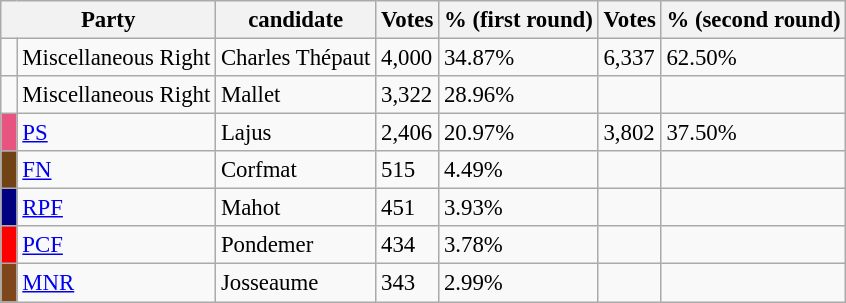<table class="wikitable" style="font-size: 95%">
<tr>
<th colspan=2>Party</th>
<th>candidate</th>
<th>Votes</th>
<th>% (first round)</th>
<th>Votes</th>
<th>% (second round)</th>
</tr>
<tr>
<td></td>
<td>Miscellaneous Right</td>
<td>Charles Thépaut</td>
<td>4,000</td>
<td>34.87%</td>
<td>6,337</td>
<td>62.50%</td>
</tr>
<tr>
<td></td>
<td>Miscellaneous Right</td>
<td>Mallet</td>
<td>3,322</td>
<td>28.96%</td>
<td></td>
<td></td>
</tr>
<tr>
<td bgcolor="#E75480"> </td>
<td><a href='#'>PS</a></td>
<td>Lajus</td>
<td>2,406</td>
<td>20.97%</td>
<td>3,802</td>
<td>37.50%</td>
</tr>
<tr>
<td bgcolor="#704214"> </td>
<td><a href='#'>FN</a></td>
<td>Corfmat</td>
<td>515</td>
<td>4.49%</td>
<td></td>
<td></td>
</tr>
<tr>
<td bgcolor="#000080"> </td>
<td><a href='#'>RPF</a></td>
<td>Mahot</td>
<td>451</td>
<td>3.93%</td>
<td></td>
<td></td>
</tr>
<tr>
<td bgcolor="#FF0000"> </td>
<td><a href='#'>PCF</a></td>
<td>Pondemer</td>
<td>434</td>
<td>3.78%</td>
<td></td>
<td></td>
</tr>
<tr>
<td bgcolor="#80461B"> </td>
<td><a href='#'>MNR</a></td>
<td>Josseaume</td>
<td>343</td>
<td>2.99%</td>
<td></td>
<td></td>
</tr>
</table>
